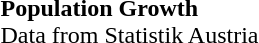<table>
<tr>
<td><br><div><strong>Population Growth</strong><br>
Data from Statistik Austria 

</div>
</td>
</tr>
</table>
